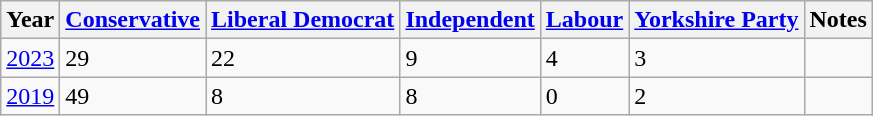<table class="wikitable">
<tr>
<th>Year</th>
<th><a href='#'>Conservative</a></th>
<th><a href='#'>Liberal Democrat</a></th>
<th><a href='#'>Independent</a></th>
<th><a href='#'>Labour</a></th>
<th><a href='#'>Yorkshire Party</a></th>
<th>Notes</th>
</tr>
<tr>
<td><a href='#'>2023</a></td>
<td>29</td>
<td>22</td>
<td>9</td>
<td>4</td>
<td>3</td>
<td></td>
</tr>
<tr>
<td><a href='#'>2019</a></td>
<td>49</td>
<td>8</td>
<td>8</td>
<td>0</td>
<td>2</td>
<td><br>
</td>
</tr>
</table>
